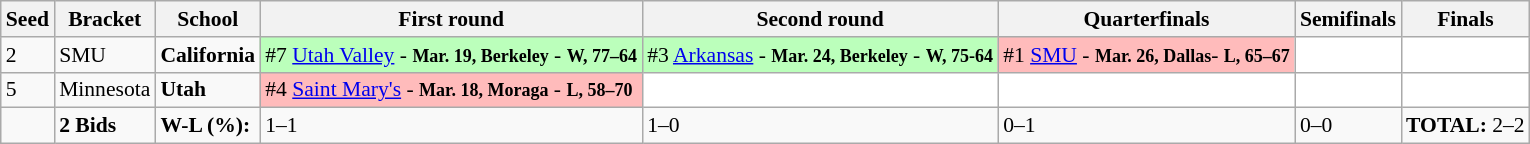<table class="sortable wikitable" style="white-space:nowrap; font-size:90%;">
<tr>
<th>Seed</th>
<th>Bracket</th>
<th>School</th>
<th>First round</th>
<th>Second round</th>
<th>Quarterfinals</th>
<th>Semifinals</th>
<th>Finals</th>
</tr>
<tr>
<td>2</td>
<td>SMU</td>
<td><strong>California</strong></td>
<td style="background:#bfb;">#7 <a href='#'>Utah Valley</a> - <strong><small>Mar. 19, Berkeley</small></strong> - <strong><small>W, 77–64</small></strong></td>
<td style="background:#bfb;">#3 <a href='#'>Arkansas</a> - <strong><small>Mar. 24, Berkeley</small></strong> - <strong><small>W, 75-64</small></strong></td>
<td style="background:#fbb;">#1 <a href='#'>SMU</a> - <strong><small> Mar. 26, Dallas</small></strong>- <strong><small>L, 65–67</small></strong></td>
<td style="background:#fff;"></td>
<td style="background:#fff;"></td>
</tr>
<tr>
<td>5</td>
<td>Minnesota</td>
<td><strong>Utah</strong></td>
<td style="background:#fbb;">#4 <a href='#'>Saint Mary's</a> - <strong><small>Mar. 18, Moraga</small></strong> - <strong><small>L, 58–70</small></strong></td>
<td style="background:#fff;"></td>
<td style="background:#fff;"></td>
<td style="background:#fff;"></td>
<td style="background:#fff;"></td>
</tr>
<tr>
<td></td>
<td><strong>2 Bids</strong></td>
<td><strong>W-L (%):</strong></td>
<td>1–1 </td>
<td>1–0 </td>
<td>0–1 </td>
<td>0–0 </td>
<td><strong>TOTAL:</strong> 2–2 </td>
</tr>
</table>
